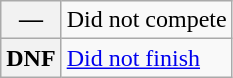<table class="wikitable">
<tr>
<th scope="row">—</th>
<td>Did not compete</td>
</tr>
<tr>
<th scope="row">DNF</th>
<td><a href='#'>Did not finish</a></td>
</tr>
</table>
